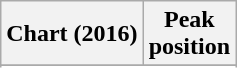<table class="wikitable">
<tr>
<th>Chart (2016)</th>
<th>Peak<br>position</th>
</tr>
<tr>
</tr>
<tr>
</tr>
</table>
